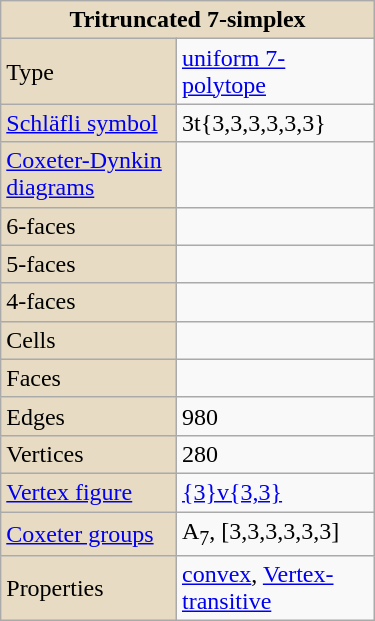<table class="wikitable" align="right" style="margin-left:10px" width="250">
<tr>
<th style="background:#e7dcc3;" colspan="2">Tritruncated 7-simplex</th>
</tr>
<tr>
<td style="background:#e7dcc3;">Type</td>
<td><a href='#'>uniform 7-polytope</a></td>
</tr>
<tr>
<td style="background:#e7dcc3;"><a href='#'>Schläfli symbol</a></td>
<td>3t{3,3,3,3,3,3}</td>
</tr>
<tr>
<td style="background:#e7dcc3;"><a href='#'>Coxeter-Dynkin diagrams</a></td>
<td></td>
</tr>
<tr>
<td style="background:#e7dcc3;">6-faces</td>
<td></td>
</tr>
<tr>
<td style="background:#e7dcc3;">5-faces</td>
<td></td>
</tr>
<tr>
<td style="background:#e7dcc3;">4-faces</td>
<td></td>
</tr>
<tr>
<td style="background:#e7dcc3;">Cells</td>
<td></td>
</tr>
<tr>
<td style="background:#e7dcc3;">Faces</td>
<td></td>
</tr>
<tr>
<td style="background:#e7dcc3;">Edges</td>
<td>980</td>
</tr>
<tr>
<td style="background:#e7dcc3;">Vertices</td>
<td>280</td>
</tr>
<tr>
<td style="background:#e7dcc3;"><a href='#'>Vertex figure</a></td>
<td><a href='#'>{3}v{3,3}</a></td>
</tr>
<tr>
<td style="background:#e7dcc3;"><a href='#'>Coxeter groups</a></td>
<td>A<sub>7</sub>, [3,3,3,3,3,3]</td>
</tr>
<tr>
<td style="background:#e7dcc3;">Properties</td>
<td><a href='#'>convex</a>, <a href='#'>Vertex-transitive</a></td>
</tr>
</table>
